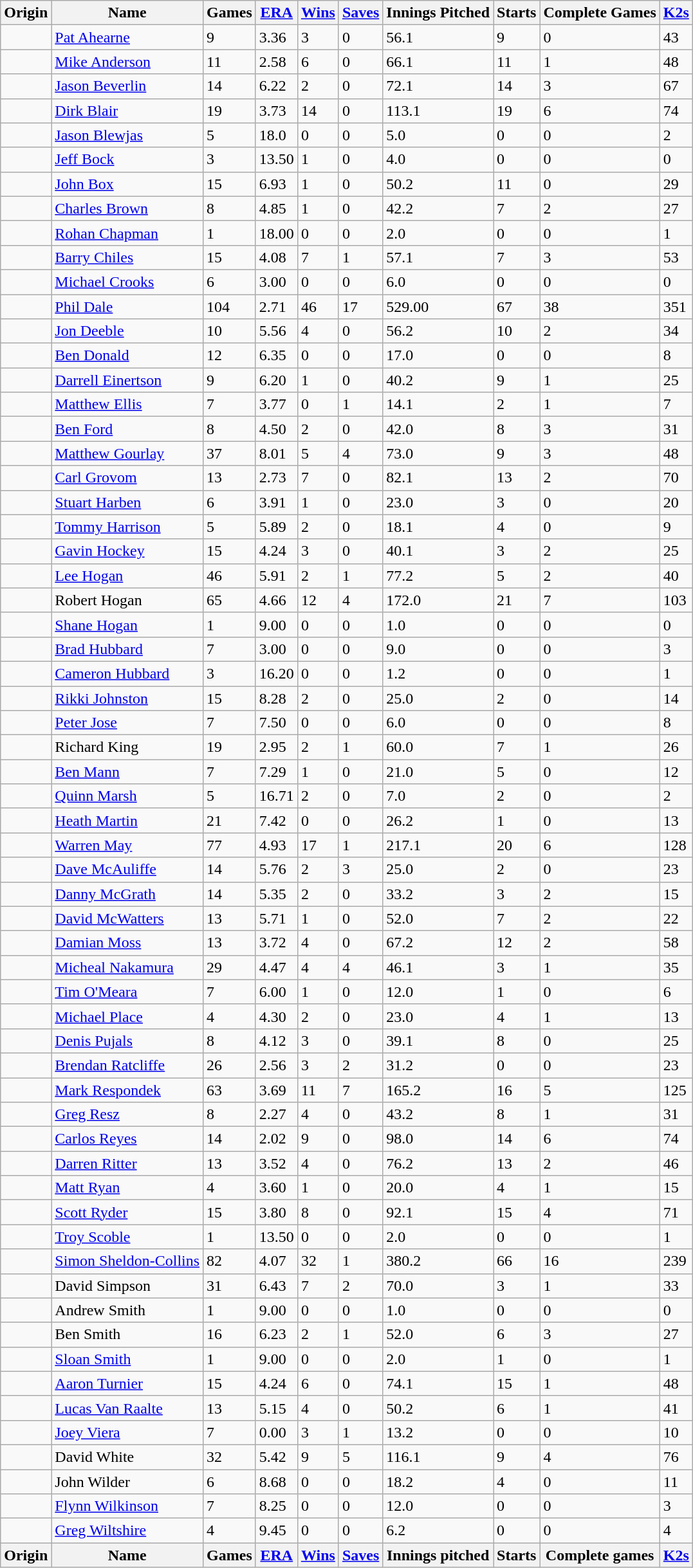<table class="wikitable sortable">
<tr>
<th>Origin</th>
<th>Name</th>
<th>Games</th>
<th><a href='#'>ERA</a></th>
<th><a href='#'>Wins</a></th>
<th><a href='#'>Saves</a></th>
<th>Innings Pitched</th>
<th>Starts</th>
<th>Complete Games</th>
<th><a href='#'>K2s</a></th>
</tr>
<tr>
<td></td>
<td><a href='#'>Pat Ahearne</a></td>
<td>9</td>
<td>3.36</td>
<td>3</td>
<td>0</td>
<td>56.1</td>
<td>9</td>
<td>0</td>
<td>43</td>
</tr>
<tr>
<td></td>
<td><a href='#'>Mike Anderson</a></td>
<td>11</td>
<td>2.58</td>
<td>6</td>
<td>0</td>
<td>66.1</td>
<td>11</td>
<td>1</td>
<td>48</td>
</tr>
<tr>
<td></td>
<td><a href='#'>Jason Beverlin</a></td>
<td>14</td>
<td>6.22</td>
<td>2</td>
<td>0</td>
<td>72.1</td>
<td>14</td>
<td>3</td>
<td>67</td>
</tr>
<tr>
<td></td>
<td><a href='#'>Dirk Blair</a></td>
<td>19</td>
<td>3.73</td>
<td>14</td>
<td>0</td>
<td>113.1</td>
<td>19</td>
<td>6</td>
<td>74</td>
</tr>
<tr>
<td></td>
<td><a href='#'>Jason Blewjas</a></td>
<td>5</td>
<td>18.0</td>
<td>0</td>
<td>0</td>
<td>5.0</td>
<td>0</td>
<td>0</td>
<td>2</td>
</tr>
<tr>
<td></td>
<td><a href='#'>Jeff Bock</a></td>
<td>3</td>
<td>13.50</td>
<td>1</td>
<td>0</td>
<td>4.0</td>
<td>0</td>
<td>0</td>
<td>0</td>
</tr>
<tr>
<td></td>
<td><a href='#'>John Box</a></td>
<td>15</td>
<td>6.93</td>
<td>1</td>
<td>0</td>
<td>50.2</td>
<td>11</td>
<td>0</td>
<td>29</td>
</tr>
<tr>
<td></td>
<td><a href='#'>Charles Brown</a></td>
<td>8</td>
<td>4.85</td>
<td>1</td>
<td>0</td>
<td>42.2</td>
<td>7</td>
<td>2</td>
<td>27</td>
</tr>
<tr>
<td></td>
<td><a href='#'>Rohan Chapman</a></td>
<td>1</td>
<td>18.00</td>
<td>0</td>
<td>0</td>
<td>2.0</td>
<td>0</td>
<td>0</td>
<td>1</td>
</tr>
<tr>
<td></td>
<td><a href='#'>Barry Chiles</a></td>
<td>15</td>
<td>4.08</td>
<td>7</td>
<td>1</td>
<td>57.1</td>
<td>7</td>
<td>3</td>
<td>53</td>
</tr>
<tr>
<td></td>
<td><a href='#'>Michael Crooks</a></td>
<td>6</td>
<td>3.00</td>
<td>0</td>
<td>0</td>
<td>6.0</td>
<td>0</td>
<td>0</td>
<td>0</td>
</tr>
<tr>
<td></td>
<td><a href='#'>Phil Dale</a></td>
<td>104</td>
<td>2.71</td>
<td>46</td>
<td>17</td>
<td>529.00</td>
<td>67</td>
<td>38</td>
<td>351</td>
</tr>
<tr>
<td></td>
<td><a href='#'>Jon Deeble</a></td>
<td>10</td>
<td>5.56</td>
<td>4</td>
<td>0</td>
<td>56.2</td>
<td>10</td>
<td>2</td>
<td>34</td>
</tr>
<tr>
<td></td>
<td><a href='#'>Ben Donald</a></td>
<td>12</td>
<td>6.35</td>
<td>0</td>
<td>0</td>
<td>17.0</td>
<td>0</td>
<td>0</td>
<td>8</td>
</tr>
<tr>
<td></td>
<td><a href='#'>Darrell Einertson</a></td>
<td>9</td>
<td>6.20</td>
<td>1</td>
<td>0</td>
<td>40.2</td>
<td>9</td>
<td>1</td>
<td>25</td>
</tr>
<tr>
<td></td>
<td><a href='#'>Matthew Ellis</a></td>
<td>7</td>
<td>3.77</td>
<td>0</td>
<td>1</td>
<td>14.1</td>
<td>2</td>
<td>1</td>
<td>7</td>
</tr>
<tr>
<td></td>
<td><a href='#'>Ben Ford</a></td>
<td>8</td>
<td>4.50</td>
<td>2</td>
<td>0</td>
<td>42.0</td>
<td>8</td>
<td>3</td>
<td>31</td>
</tr>
<tr>
<td></td>
<td><a href='#'>Matthew Gourlay</a></td>
<td>37</td>
<td>8.01</td>
<td>5</td>
<td>4</td>
<td>73.0</td>
<td>9</td>
<td>3</td>
<td>48</td>
</tr>
<tr>
<td></td>
<td><a href='#'>Carl Grovom</a></td>
<td>13</td>
<td>2.73</td>
<td>7</td>
<td>0</td>
<td>82.1</td>
<td>13</td>
<td>2</td>
<td>70</td>
</tr>
<tr>
<td></td>
<td><a href='#'>Stuart Harben</a></td>
<td>6</td>
<td>3.91</td>
<td>1</td>
<td>0</td>
<td>23.0</td>
<td>3</td>
<td>0</td>
<td>20</td>
</tr>
<tr>
<td></td>
<td><a href='#'>Tommy Harrison</a></td>
<td>5</td>
<td>5.89</td>
<td>2</td>
<td>0</td>
<td>18.1</td>
<td>4</td>
<td>0</td>
<td>9</td>
</tr>
<tr>
<td></td>
<td><a href='#'>Gavin Hockey</a></td>
<td>15</td>
<td>4.24</td>
<td>3</td>
<td>0</td>
<td>40.1</td>
<td>3</td>
<td>2</td>
<td>25</td>
</tr>
<tr>
<td></td>
<td><a href='#'>Lee Hogan</a></td>
<td>46</td>
<td>5.91</td>
<td>2</td>
<td>1</td>
<td>77.2</td>
<td>5</td>
<td>2</td>
<td>40</td>
</tr>
<tr>
<td></td>
<td>Robert Hogan</td>
<td>65</td>
<td>4.66</td>
<td>12</td>
<td>4</td>
<td>172.0</td>
<td>21</td>
<td>7</td>
<td>103</td>
</tr>
<tr>
<td></td>
<td><a href='#'>Shane Hogan</a></td>
<td>1</td>
<td>9.00</td>
<td>0</td>
<td>0</td>
<td>1.0</td>
<td>0</td>
<td>0</td>
<td>0</td>
</tr>
<tr>
<td></td>
<td><a href='#'>Brad Hubbard</a></td>
<td>7</td>
<td>3.00</td>
<td>0</td>
<td>0</td>
<td>9.0</td>
<td>0</td>
<td>0</td>
<td>3</td>
</tr>
<tr>
<td></td>
<td><a href='#'>Cameron Hubbard</a></td>
<td>3</td>
<td>16.20</td>
<td>0</td>
<td>0</td>
<td>1.2</td>
<td>0</td>
<td>0</td>
<td>1</td>
</tr>
<tr>
<td></td>
<td><a href='#'>Rikki Johnston</a></td>
<td>15</td>
<td>8.28</td>
<td>2</td>
<td>0</td>
<td>25.0</td>
<td>2</td>
<td>0</td>
<td>14</td>
</tr>
<tr>
<td></td>
<td><a href='#'>Peter Jose</a></td>
<td>7</td>
<td>7.50</td>
<td>0</td>
<td>0</td>
<td>6.0</td>
<td>0</td>
<td>0</td>
<td>8</td>
</tr>
<tr>
<td></td>
<td>Richard King</td>
<td>19</td>
<td>2.95</td>
<td>2</td>
<td>1</td>
<td>60.0</td>
<td>7</td>
<td>1</td>
<td>26</td>
</tr>
<tr>
<td></td>
<td><a href='#'>Ben Mann</a></td>
<td>7</td>
<td>7.29</td>
<td>1</td>
<td>0</td>
<td>21.0</td>
<td>5</td>
<td>0</td>
<td>12</td>
</tr>
<tr>
<td></td>
<td><a href='#'>Quinn Marsh</a></td>
<td>5</td>
<td>16.71</td>
<td>2</td>
<td>0</td>
<td>7.0</td>
<td>2</td>
<td>0</td>
<td>2</td>
</tr>
<tr>
<td></td>
<td><a href='#'>Heath Martin</a></td>
<td>21</td>
<td>7.42</td>
<td>0</td>
<td>0</td>
<td>26.2</td>
<td>1</td>
<td>0</td>
<td>13</td>
</tr>
<tr>
<td></td>
<td><a href='#'>Warren May</a></td>
<td>77</td>
<td>4.93</td>
<td>17</td>
<td>1</td>
<td>217.1</td>
<td>20</td>
<td>6</td>
<td>128</td>
</tr>
<tr>
<td></td>
<td><a href='#'>Dave McAuliffe</a></td>
<td>14</td>
<td>5.76</td>
<td>2</td>
<td>3</td>
<td>25.0</td>
<td>2</td>
<td>0</td>
<td>23</td>
</tr>
<tr>
<td></td>
<td><a href='#'>Danny McGrath</a></td>
<td>14</td>
<td>5.35</td>
<td>2</td>
<td>0</td>
<td>33.2</td>
<td>3</td>
<td>2</td>
<td>15</td>
</tr>
<tr>
<td></td>
<td><a href='#'>David McWatters</a></td>
<td>13</td>
<td>5.71</td>
<td>1</td>
<td>0</td>
<td>52.0</td>
<td>7</td>
<td>2</td>
<td>22</td>
</tr>
<tr>
<td></td>
<td><a href='#'>Damian Moss</a></td>
<td>13</td>
<td>3.72</td>
<td>4</td>
<td>0</td>
<td>67.2</td>
<td>12</td>
<td>2</td>
<td>58</td>
</tr>
<tr>
<td></td>
<td><a href='#'>Micheal Nakamura</a></td>
<td>29</td>
<td>4.47</td>
<td>4</td>
<td>4</td>
<td>46.1</td>
<td>3</td>
<td>1</td>
<td>35</td>
</tr>
<tr>
<td></td>
<td><a href='#'>Tim O'Meara</a></td>
<td>7</td>
<td>6.00</td>
<td>1</td>
<td>0</td>
<td>12.0</td>
<td>1</td>
<td>0</td>
<td>6</td>
</tr>
<tr>
<td></td>
<td><a href='#'>Michael Place</a></td>
<td>4</td>
<td>4.30</td>
<td>2</td>
<td>0</td>
<td>23.0</td>
<td>4</td>
<td>1</td>
<td>13</td>
</tr>
<tr>
<td></td>
<td><a href='#'>Denis Pujals</a></td>
<td>8</td>
<td>4.12</td>
<td>3</td>
<td>0</td>
<td>39.1</td>
<td>8</td>
<td>0</td>
<td>25</td>
</tr>
<tr>
<td></td>
<td><a href='#'>Brendan Ratcliffe</a></td>
<td>26</td>
<td>2.56</td>
<td>3</td>
<td>2</td>
<td>31.2</td>
<td>0</td>
<td>0</td>
<td>23</td>
</tr>
<tr>
<td></td>
<td><a href='#'>Mark Respondek</a></td>
<td>63</td>
<td>3.69</td>
<td>11</td>
<td>7</td>
<td>165.2</td>
<td>16</td>
<td>5</td>
<td>125</td>
</tr>
<tr>
<td></td>
<td><a href='#'>Greg Resz</a></td>
<td>8</td>
<td>2.27</td>
<td>4</td>
<td>0</td>
<td>43.2</td>
<td>8</td>
<td>1</td>
<td>31</td>
</tr>
<tr>
<td></td>
<td><a href='#'>Carlos Reyes</a></td>
<td>14</td>
<td>2.02</td>
<td>9</td>
<td>0</td>
<td>98.0</td>
<td>14</td>
<td>6</td>
<td>74</td>
</tr>
<tr>
<td></td>
<td><a href='#'>Darren Ritter</a></td>
<td>13</td>
<td>3.52</td>
<td>4</td>
<td>0</td>
<td>76.2</td>
<td>13</td>
<td>2</td>
<td>46</td>
</tr>
<tr>
<td></td>
<td><a href='#'>Matt Ryan</a></td>
<td>4</td>
<td>3.60</td>
<td>1</td>
<td>0</td>
<td>20.0</td>
<td>4</td>
<td>1</td>
<td>15</td>
</tr>
<tr>
<td></td>
<td><a href='#'>Scott Ryder</a></td>
<td>15</td>
<td>3.80</td>
<td>8</td>
<td>0</td>
<td>92.1</td>
<td>15</td>
<td>4</td>
<td>71</td>
</tr>
<tr>
<td></td>
<td><a href='#'>Troy Scoble</a></td>
<td>1</td>
<td>13.50</td>
<td>0</td>
<td>0</td>
<td>2.0</td>
<td>0</td>
<td>0</td>
<td>1</td>
</tr>
<tr>
<td></td>
<td><a href='#'>Simon Sheldon-Collins</a></td>
<td>82</td>
<td>4.07</td>
<td>32</td>
<td>1</td>
<td>380.2</td>
<td>66</td>
<td>16</td>
<td>239</td>
</tr>
<tr>
<td></td>
<td>David Simpson</td>
<td>31</td>
<td>6.43</td>
<td>7</td>
<td>2</td>
<td>70.0</td>
<td>3</td>
<td>1</td>
<td>33</td>
</tr>
<tr>
<td></td>
<td>Andrew Smith</td>
<td>1</td>
<td>9.00</td>
<td>0</td>
<td>0</td>
<td>1.0</td>
<td>0</td>
<td>0</td>
<td>0</td>
</tr>
<tr>
<td></td>
<td>Ben Smith</td>
<td>16</td>
<td>6.23</td>
<td>2</td>
<td>1</td>
<td>52.0</td>
<td>6</td>
<td>3</td>
<td>27</td>
</tr>
<tr>
<td></td>
<td><a href='#'>Sloan Smith</a></td>
<td>1</td>
<td>9.00</td>
<td>0</td>
<td>0</td>
<td>2.0</td>
<td>1</td>
<td>0</td>
<td>1</td>
</tr>
<tr>
<td></td>
<td><a href='#'>Aaron Turnier</a></td>
<td>15</td>
<td>4.24</td>
<td>6</td>
<td>0</td>
<td>74.1</td>
<td>15</td>
<td>1</td>
<td>48</td>
</tr>
<tr>
<td></td>
<td><a href='#'>Lucas Van Raalte</a></td>
<td>13</td>
<td>5.15</td>
<td>4</td>
<td>0</td>
<td>50.2</td>
<td>6</td>
<td>1</td>
<td>41</td>
</tr>
<tr>
<td></td>
<td><a href='#'>Joey Viera</a></td>
<td>7</td>
<td>0.00</td>
<td>3</td>
<td>1</td>
<td>13.2</td>
<td>0</td>
<td>0</td>
<td>10</td>
</tr>
<tr>
<td></td>
<td>David White</td>
<td>32</td>
<td>5.42</td>
<td>9</td>
<td>5</td>
<td>116.1</td>
<td>9</td>
<td>4</td>
<td>76</td>
</tr>
<tr>
<td></td>
<td>John Wilder</td>
<td>6</td>
<td>8.68</td>
<td>0</td>
<td>0</td>
<td>18.2</td>
<td>4</td>
<td>0</td>
<td>11</td>
</tr>
<tr>
<td></td>
<td><a href='#'>Flynn Wilkinson</a></td>
<td>7</td>
<td>8.25</td>
<td>0</td>
<td>0</td>
<td>12.0</td>
<td>0</td>
<td>0</td>
<td>3</td>
</tr>
<tr>
<td></td>
<td><a href='#'>Greg Wiltshire</a></td>
<td>4</td>
<td>9.45</td>
<td>0</td>
<td>0</td>
<td>6.2</td>
<td>0</td>
<td>0</td>
<td>4</td>
</tr>
<tr>
<th>Origin</th>
<th>Name</th>
<th>Games</th>
<th><a href='#'>ERA</a></th>
<th><a href='#'>Wins</a></th>
<th><a href='#'>Saves</a></th>
<th>Innings pitched</th>
<th>Starts</th>
<th>Complete games</th>
<th><a href='#'>K2s</a></th>
</tr>
</table>
